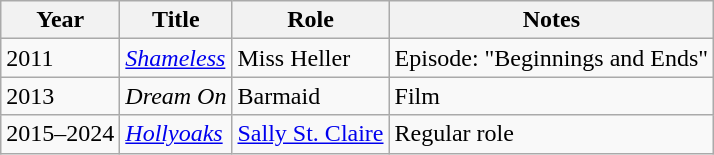<table class="wikitable">
<tr>
<th>Year</th>
<th>Title</th>
<th>Role</th>
<th>Notes</th>
</tr>
<tr>
<td>2011</td>
<td><em><a href='#'>Shameless</a></em></td>
<td>Miss Heller</td>
<td>Episode: "Beginnings and Ends"</td>
</tr>
<tr>
<td>2013</td>
<td><em>Dream On</em></td>
<td>Barmaid</td>
<td>Film</td>
</tr>
<tr>
<td>2015–2024</td>
<td><em><a href='#'>Hollyoaks</a></em></td>
<td><a href='#'>Sally St. Claire</a></td>
<td>Regular role</td>
</tr>
</table>
